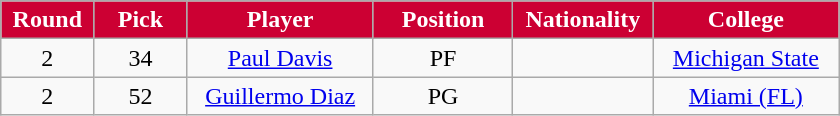<table class="wikitable sortable sortable">
<tr>
<th style="background:#CC0033; color:#FFFFFF" width="10%">Round</th>
<th style="background:#CC0033; color:#FFFFFF" width="10%">Pick</th>
<th style="background:#CC0033; color:#FFFFFF" width="20%">Player</th>
<th style="background:#CC0033; color:#FFFFFF" width="15%">Position</th>
<th style="background:#CC0033; color:#FFFFFF" width="15%">Nationality</th>
<th style="background:#CC0033; color:#FFFFFF" width="20%">College</th>
</tr>
<tr style="text-align: center">
<td>2</td>
<td>34</td>
<td><a href='#'>Paul Davis</a></td>
<td>PF</td>
<td></td>
<td><a href='#'>Michigan State</a></td>
</tr>
<tr style="text-align: center">
<td>2</td>
<td>52</td>
<td><a href='#'>Guillermo Diaz</a></td>
<td>PG</td>
<td></td>
<td><a href='#'>Miami (FL)</a></td>
</tr>
</table>
